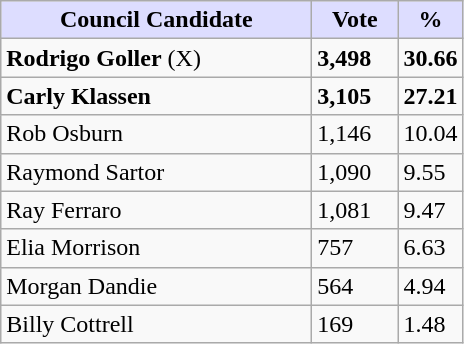<table class="wikitable sortable">
<tr>
<th style="background:#ddf; width:200px;">Council Candidate</th>
<th style="background:#ddf; width:50px;">Vote</th>
<th style="background:#ddf; width:30px;">%</th>
</tr>
<tr>
<td><strong>Rodrigo Goller</strong> (X)</td>
<td><strong>3,498</strong></td>
<td><strong>30.66</strong></td>
</tr>
<tr>
<td><strong>Carly Klassen</strong></td>
<td><strong>3,105</strong></td>
<td><strong>27.21</strong></td>
</tr>
<tr>
<td>Rob Osburn</td>
<td>1,146</td>
<td>10.04</td>
</tr>
<tr>
<td>Raymond Sartor</td>
<td>1,090</td>
<td>9.55</td>
</tr>
<tr>
<td>Ray Ferraro</td>
<td>1,081</td>
<td>9.47</td>
</tr>
<tr>
<td>Elia Morrison</td>
<td>757</td>
<td>6.63</td>
</tr>
<tr>
<td>Morgan Dandie</td>
<td>564</td>
<td>4.94</td>
</tr>
<tr>
<td>Billy Cottrell</td>
<td>169</td>
<td>1.48</td>
</tr>
</table>
